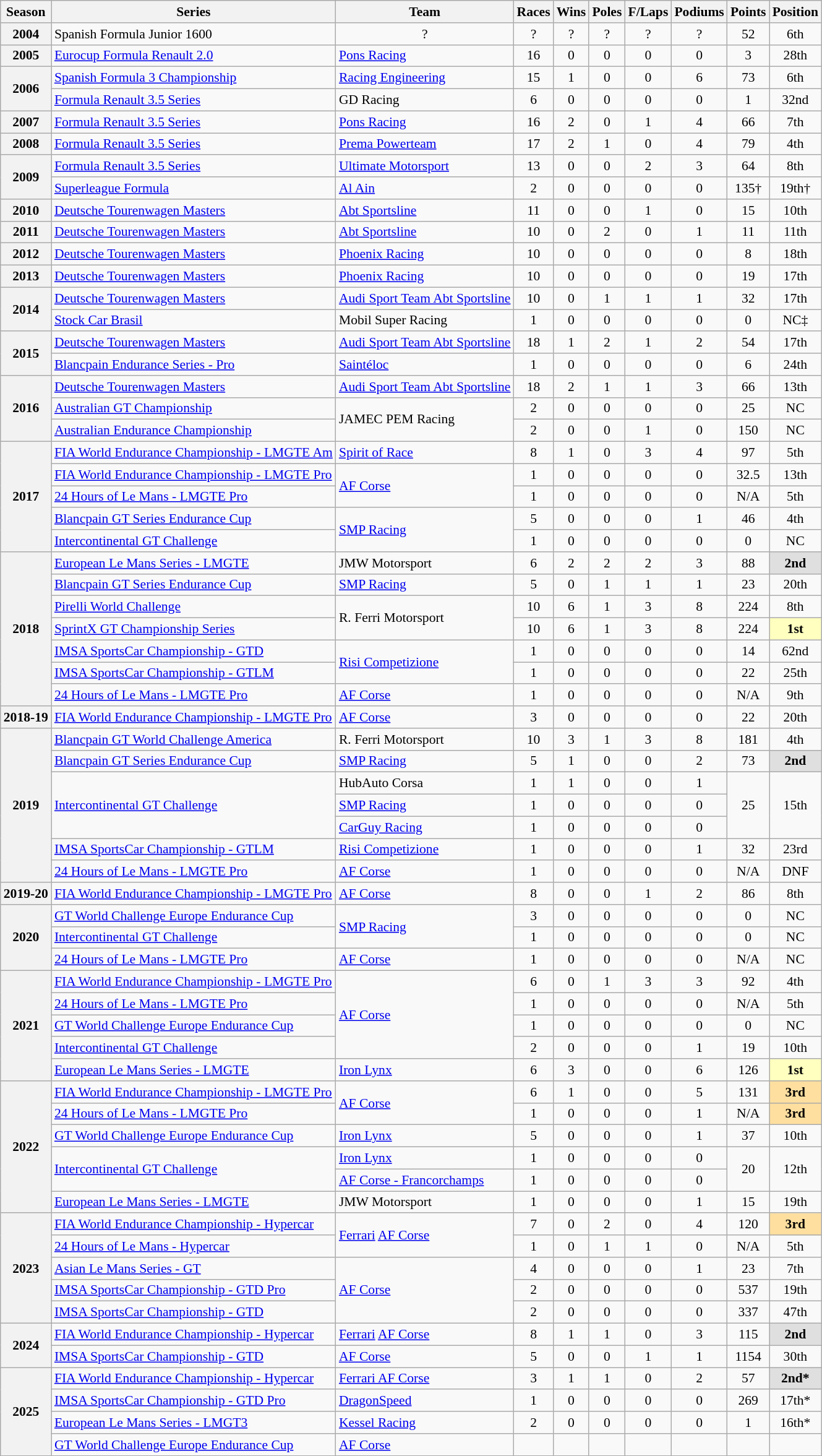<table class="wikitable" style="font-size: 90%; text-align:center">
<tr>
<th>Season</th>
<th>Series</th>
<th>Team</th>
<th>Races</th>
<th>Wins</th>
<th>Poles</th>
<th>F/Laps</th>
<th>Podiums</th>
<th>Points</th>
<th>Position</th>
</tr>
<tr>
<th align="center">2004</th>
<td align=left>Spanish Formula Junior 1600</td>
<td>?</td>
<td>?</td>
<td>?</td>
<td>?</td>
<td>?</td>
<td>?</td>
<td>52</td>
<td>6th</td>
</tr>
<tr>
<th align="center">2005</th>
<td align=left><a href='#'>Eurocup Formula Renault 2.0</a></td>
<td align=left><a href='#'>Pons Racing</a></td>
<td>16</td>
<td>0</td>
<td>0</td>
<td>0</td>
<td>0</td>
<td>3</td>
<td>28th</td>
</tr>
<tr>
<th align="center" rowspan=2>2006</th>
<td align=left><a href='#'>Spanish Formula 3 Championship</a></td>
<td align=left><a href='#'>Racing Engineering</a></td>
<td>15</td>
<td>1</td>
<td>0</td>
<td>0</td>
<td>6</td>
<td>73</td>
<td>6th</td>
</tr>
<tr>
<td align=left><a href='#'>Formula Renault 3.5 Series</a></td>
<td align=left>GD Racing</td>
<td>6</td>
<td>0</td>
<td>0</td>
<td>0</td>
<td>0</td>
<td>1</td>
<td>32nd</td>
</tr>
<tr>
<th align="center">2007</th>
<td align=left><a href='#'>Formula Renault 3.5 Series</a></td>
<td align=left><a href='#'>Pons Racing</a></td>
<td>16</td>
<td>2</td>
<td>0</td>
<td>1</td>
<td>4</td>
<td>66</td>
<td>7th</td>
</tr>
<tr>
<th align="center">2008</th>
<td align=left><a href='#'>Formula Renault 3.5 Series</a></td>
<td align=left><a href='#'>Prema Powerteam</a></td>
<td>17</td>
<td>2</td>
<td>1</td>
<td>0</td>
<td>4</td>
<td>79</td>
<td>4th</td>
</tr>
<tr>
<th align="center" rowspan=2>2009</th>
<td align=left><a href='#'>Formula Renault 3.5 Series</a></td>
<td align=left><a href='#'>Ultimate Motorsport</a></td>
<td>13</td>
<td>0</td>
<td>0</td>
<td>2</td>
<td>3</td>
<td>64</td>
<td>8th</td>
</tr>
<tr>
<td align=left><a href='#'>Superleague Formula</a></td>
<td align=left><a href='#'>Al Ain</a></td>
<td>2</td>
<td>0</td>
<td>0</td>
<td>0</td>
<td>0</td>
<td>135†</td>
<td>19th†</td>
</tr>
<tr>
<th align="center">2010</th>
<td align=left><a href='#'>Deutsche Tourenwagen Masters</a></td>
<td align=left><a href='#'>Abt Sportsline</a></td>
<td>11</td>
<td>0</td>
<td>0</td>
<td>1</td>
<td>0</td>
<td>15</td>
<td>10th</td>
</tr>
<tr>
<th align="center">2011</th>
<td align=left><a href='#'>Deutsche Tourenwagen Masters</a></td>
<td align=left><a href='#'>Abt Sportsline</a></td>
<td>10</td>
<td>0</td>
<td>2</td>
<td>0</td>
<td>1</td>
<td>11</td>
<td>11th</td>
</tr>
<tr>
<th align="center">2012</th>
<td align=left><a href='#'>Deutsche Tourenwagen Masters</a></td>
<td align=left><a href='#'>Phoenix Racing</a></td>
<td>10</td>
<td>0</td>
<td>0</td>
<td>0</td>
<td>0</td>
<td>8</td>
<td>18th</td>
</tr>
<tr>
<th align="center">2013</th>
<td align=left><a href='#'>Deutsche Tourenwagen Masters</a></td>
<td align=left><a href='#'>Phoenix Racing</a></td>
<td>10</td>
<td>0</td>
<td>0</td>
<td>0</td>
<td>0</td>
<td>19</td>
<td>17th</td>
</tr>
<tr>
<th align="center" rowspan=2>2014</th>
<td align=left><a href='#'>Deutsche Tourenwagen Masters</a></td>
<td align=left><a href='#'>Audi Sport Team Abt Sportsline</a></td>
<td>10</td>
<td>0</td>
<td>1</td>
<td>1</td>
<td>1</td>
<td>32</td>
<td>17th</td>
</tr>
<tr>
<td align=left><a href='#'>Stock Car Brasil</a></td>
<td align=left>Mobil Super Racing</td>
<td>1</td>
<td>0</td>
<td>0</td>
<td>0</td>
<td>0</td>
<td>0</td>
<td>NC‡</td>
</tr>
<tr>
<th rowspan="2" align="center">2015</th>
<td align=left><a href='#'>Deutsche Tourenwagen Masters</a></td>
<td align=left><a href='#'>Audi Sport Team Abt Sportsline</a></td>
<td>18</td>
<td>1</td>
<td>2</td>
<td>1</td>
<td>2</td>
<td>54</td>
<td>17th</td>
</tr>
<tr>
<td align=left><a href='#'>Blancpain Endurance Series - Pro</a></td>
<td align=left><a href='#'>Saintéloc</a></td>
<td>1</td>
<td>0</td>
<td>0</td>
<td>0</td>
<td>0</td>
<td>6</td>
<td>24th</td>
</tr>
<tr>
<th rowspan="3" align="center">2016</th>
<td align="left"><a href='#'>Deutsche Tourenwagen Masters</a></td>
<td align="left" nowrap><a href='#'>Audi Sport Team Abt Sportsline</a></td>
<td>18</td>
<td>2</td>
<td>1</td>
<td>1</td>
<td>3</td>
<td>66</td>
<td>13th</td>
</tr>
<tr>
<td align=left><a href='#'>Australian GT Championship</a></td>
<td rowspan="2" align=left>JAMEC PEM Racing</td>
<td>2</td>
<td>0</td>
<td>0</td>
<td>0</td>
<td>0</td>
<td>25</td>
<td>NC</td>
</tr>
<tr>
<td align=left><a href='#'>Australian Endurance Championship</a></td>
<td>2</td>
<td>0</td>
<td>0</td>
<td>1</td>
<td>0</td>
<td>150</td>
<td>NC</td>
</tr>
<tr>
<th align="center" rowspan=5>2017</th>
<td align=left><a href='#'>FIA World Endurance Championship - LMGTE Am</a></td>
<td align=left><a href='#'>Spirit of Race</a></td>
<td>8</td>
<td>1</td>
<td>0</td>
<td>3</td>
<td>4</td>
<td>97</td>
<td>5th</td>
</tr>
<tr>
<td align=left><a href='#'>FIA World Endurance Championship - LMGTE Pro</a></td>
<td align=left rowspan=2><a href='#'>AF Corse</a></td>
<td>1</td>
<td>0</td>
<td>0</td>
<td>0</td>
<td>0</td>
<td>32.5</td>
<td>13th</td>
</tr>
<tr>
<td align=left><a href='#'>24 Hours of Le Mans - LMGTE Pro</a></td>
<td>1</td>
<td>0</td>
<td>0</td>
<td>0</td>
<td>0</td>
<td>N/A</td>
<td>5th</td>
</tr>
<tr>
<td align=left><a href='#'>Blancpain GT Series Endurance Cup</a></td>
<td rowspan="2" align="left"><a href='#'>SMP Racing</a></td>
<td>5</td>
<td>0</td>
<td>0</td>
<td>0</td>
<td>1</td>
<td>46</td>
<td>4th</td>
</tr>
<tr>
<td align=left><a href='#'>Intercontinental GT Challenge</a></td>
<td>1</td>
<td>0</td>
<td>0</td>
<td>0</td>
<td>0</td>
<td>0</td>
<td>NC</td>
</tr>
<tr>
<th rowspan=7>2018</th>
<td align=left><a href='#'>European Le Mans Series - LMGTE</a></td>
<td align=left>JMW Motorsport</td>
<td>6</td>
<td>2</td>
<td>2</td>
<td>2</td>
<td>3</td>
<td>88</td>
<td style="background:#DFDFDF;"><strong>2nd</strong></td>
</tr>
<tr>
<td align=left><a href='#'>Blancpain GT Series Endurance Cup</a></td>
<td align=left><a href='#'>SMP Racing</a></td>
<td>5</td>
<td>0</td>
<td>1</td>
<td>1</td>
<td>1</td>
<td>23</td>
<td>20th</td>
</tr>
<tr>
<td align=left><a href='#'>Pirelli World Challenge</a></td>
<td align=left rowspan=2>R. Ferri Motorsport</td>
<td>10</td>
<td>6</td>
<td>1</td>
<td>3</td>
<td>8</td>
<td>224</td>
<td>8th</td>
</tr>
<tr>
<td align=left><a href='#'>SprintX GT Championship Series</a></td>
<td>10</td>
<td>6</td>
<td>1</td>
<td>3</td>
<td>8</td>
<td>224</td>
<td style="background:#FFFFBF;"><strong>1st</strong></td>
</tr>
<tr>
<td align=left><a href='#'>IMSA SportsCar Championship - GTD</a></td>
<td align=left rowspan=2><a href='#'>Risi Competizione</a></td>
<td>1</td>
<td>0</td>
<td>0</td>
<td>0</td>
<td>0</td>
<td>14</td>
<td>62nd</td>
</tr>
<tr>
<td align=left><a href='#'>IMSA SportsCar Championship - GTLM</a></td>
<td>1</td>
<td>0</td>
<td>0</td>
<td>0</td>
<td>0</td>
<td>22</td>
<td>25th</td>
</tr>
<tr>
<td align=left><a href='#'>24 Hours of Le Mans - LMGTE Pro</a></td>
<td align=left><a href='#'>AF Corse</a></td>
<td>1</td>
<td>0</td>
<td>0</td>
<td>0</td>
<td>0</td>
<td>N/A</td>
<td>9th</td>
</tr>
<tr>
<th nowrap>2018-19</th>
<td align=left nowrap><a href='#'>FIA World Endurance Championship - LMGTE Pro</a></td>
<td align=left><a href='#'>AF Corse</a></td>
<td>3</td>
<td>0</td>
<td>0</td>
<td>0</td>
<td>0</td>
<td>22</td>
<td>20th</td>
</tr>
<tr>
<th rowspan="7">2019</th>
<td align=left><a href='#'>Blancpain GT World Challenge America</a></td>
<td align=left>R. Ferri Motorsport</td>
<td>10</td>
<td>3</td>
<td>1</td>
<td>3</td>
<td>8</td>
<td>181</td>
<td>4th</td>
</tr>
<tr>
<td align=left><a href='#'>Blancpain GT Series Endurance Cup</a></td>
<td align=left><a href='#'>SMP Racing</a></td>
<td>5</td>
<td>1</td>
<td>0</td>
<td>0</td>
<td>2</td>
<td>73</td>
<td style="background:#DFDFDF;"><strong>2nd</strong></td>
</tr>
<tr>
<td rowspan="3" align="left"><a href='#'>Intercontinental GT Challenge</a></td>
<td align=left>HubAuto Corsa</td>
<td>1</td>
<td>1</td>
<td>0</td>
<td>0</td>
<td>1</td>
<td rowspan="3">25</td>
<td rowspan="3">15th</td>
</tr>
<tr>
<td align=left><a href='#'>SMP Racing</a></td>
<td>1</td>
<td>0</td>
<td>0</td>
<td>0</td>
<td>0</td>
</tr>
<tr>
<td align=left><a href='#'>CarGuy Racing</a></td>
<td>1</td>
<td>0</td>
<td>0</td>
<td>0</td>
<td>0</td>
</tr>
<tr>
<td align="left"><a href='#'>IMSA SportsCar Championship - GTLM</a></td>
<td align="left"><a href='#'>Risi Competizione</a></td>
<td>1</td>
<td>0</td>
<td>0</td>
<td>0</td>
<td>1</td>
<td>32</td>
<td>23rd</td>
</tr>
<tr>
<td align=left><a href='#'>24 Hours of Le Mans - LMGTE Pro</a></td>
<td align=left><a href='#'>AF Corse</a></td>
<td>1</td>
<td>0</td>
<td>0</td>
<td>0</td>
<td>0</td>
<td>N/A</td>
<td>DNF</td>
</tr>
<tr>
<th>2019-20</th>
<td align=left><a href='#'>FIA World Endurance Championship - LMGTE Pro</a></td>
<td align=left><a href='#'>AF Corse</a></td>
<td>8</td>
<td>0</td>
<td>0</td>
<td>1</td>
<td>2</td>
<td>86</td>
<td>8th</td>
</tr>
<tr>
<th rowspan=3>2020</th>
<td align=left><a href='#'>GT World Challenge Europe Endurance Cup</a></td>
<td rowspan="2" align="left"><a href='#'>SMP Racing</a></td>
<td>3</td>
<td>0</td>
<td>0</td>
<td>0</td>
<td>0</td>
<td>0</td>
<td>NC</td>
</tr>
<tr>
<td align="left"><a href='#'>Intercontinental GT Challenge</a></td>
<td>1</td>
<td>0</td>
<td>0</td>
<td>0</td>
<td>0</td>
<td>0</td>
<td>NC</td>
</tr>
<tr>
<td align=left><a href='#'>24 Hours of Le Mans - LMGTE Pro</a></td>
<td align=left><a href='#'>AF Corse</a></td>
<td>1</td>
<td>0</td>
<td>0</td>
<td>0</td>
<td>0</td>
<td>N/A</td>
<td>NC</td>
</tr>
<tr>
<th rowspan="5">2021</th>
<td align="left"><a href='#'>FIA World Endurance Championship - LMGTE Pro</a></td>
<td rowspan="4" align="left"><a href='#'>AF Corse</a></td>
<td>6</td>
<td>0</td>
<td>1</td>
<td>3</td>
<td>3</td>
<td>92</td>
<td>4th</td>
</tr>
<tr>
<td align=left><a href='#'>24 Hours of Le Mans - LMGTE Pro</a></td>
<td>1</td>
<td>0</td>
<td>0</td>
<td>0</td>
<td>0</td>
<td>N/A</td>
<td>5th</td>
</tr>
<tr>
<td align=left><a href='#'>GT World Challenge Europe Endurance Cup</a></td>
<td>1</td>
<td>0</td>
<td>0</td>
<td>0</td>
<td>0</td>
<td>0</td>
<td>NC</td>
</tr>
<tr>
<td align=left><a href='#'>Intercontinental GT Challenge</a></td>
<td>2</td>
<td>0</td>
<td>0</td>
<td>0</td>
<td>1</td>
<td>19</td>
<td>10th</td>
</tr>
<tr>
<td align=left><a href='#'>European Le Mans Series - LMGTE</a></td>
<td align=left><a href='#'>Iron Lynx</a></td>
<td>6</td>
<td>3</td>
<td>0</td>
<td>0</td>
<td>6</td>
<td>126</td>
<td style="background:#FFFFBF;"><strong>1st</strong></td>
</tr>
<tr>
<th rowspan="6">2022</th>
<td align=left><a href='#'>FIA World Endurance Championship - LMGTE Pro</a></td>
<td rowspan="2" align="left"><a href='#'>AF Corse</a></td>
<td>6</td>
<td>1</td>
<td>0</td>
<td>0</td>
<td>5</td>
<td>131</td>
<td style="background:#FFDF9F;"><strong>3rd</strong></td>
</tr>
<tr>
<td align=left><a href='#'>24 Hours of Le Mans - LMGTE Pro</a></td>
<td>1</td>
<td>0</td>
<td>0</td>
<td>0</td>
<td>1</td>
<td>N/A</td>
<td style="background:#FFDF9F;"><strong>3rd</strong></td>
</tr>
<tr>
<td align=left><a href='#'>GT World Challenge Europe Endurance Cup</a></td>
<td align="left"><a href='#'>Iron Lynx</a></td>
<td>5</td>
<td>0</td>
<td>0</td>
<td>0</td>
<td>1</td>
<td>37</td>
<td>10th</td>
</tr>
<tr>
<td rowspan="2" align="left"><a href='#'>Intercontinental GT Challenge</a></td>
<td align=left><a href='#'>Iron Lynx</a></td>
<td>1</td>
<td>0</td>
<td>0</td>
<td>0</td>
<td>0</td>
<td rowspan="2">20</td>
<td rowspan="2">12th</td>
</tr>
<tr>
<td align=left><a href='#'>AF Corse - Francorchamps</a></td>
<td>1</td>
<td>0</td>
<td>0</td>
<td>0</td>
<td>0</td>
</tr>
<tr>
<td align=left><a href='#'>European Le Mans Series - LMGTE</a></td>
<td align=left>JMW Motorsport</td>
<td>1</td>
<td>0</td>
<td>0</td>
<td>0</td>
<td>1</td>
<td>15</td>
<td>19th</td>
</tr>
<tr>
<th rowspan="5">2023</th>
<td align=left><a href='#'>FIA World Endurance Championship - Hypercar</a></td>
<td rowspan="2" align="left"><a href='#'>Ferrari</a> <a href='#'>AF Corse</a></td>
<td>7</td>
<td>0</td>
<td>2</td>
<td>0</td>
<td>4</td>
<td>120</td>
<td style="background:#FFDF9F;"><strong>3rd</strong></td>
</tr>
<tr>
<td align=left><a href='#'>24 Hours of Le Mans - Hypercar</a></td>
<td>1</td>
<td>0</td>
<td>1</td>
<td>1</td>
<td>0</td>
<td>N/A</td>
<td>5th</td>
</tr>
<tr>
<td align=left><a href='#'>Asian Le Mans Series - GT</a></td>
<td rowspan="3" align="left"><a href='#'>AF Corse</a></td>
<td>4</td>
<td>0</td>
<td>0</td>
<td>0</td>
<td>1</td>
<td>23</td>
<td>7th</td>
</tr>
<tr>
<td align=left><a href='#'>IMSA SportsCar Championship - GTD Pro</a></td>
<td>2</td>
<td>0</td>
<td>0</td>
<td>0</td>
<td>0</td>
<td>537</td>
<td>19th</td>
</tr>
<tr>
<td align="left"><a href='#'>IMSA SportsCar Championship - GTD</a></td>
<td>2</td>
<td>0</td>
<td>0</td>
<td>0</td>
<td>0</td>
<td>337</td>
<td>47th</td>
</tr>
<tr>
<th rowspan=2>2024</th>
<td align=left><a href='#'>FIA World Endurance Championship - Hypercar</a></td>
<td align=left><a href='#'>Ferrari</a> <a href='#'>AF Corse</a></td>
<td>8</td>
<td>1</td>
<td>1</td>
<td>0</td>
<td>3</td>
<td>115</td>
<td style="background:#DFDFDF;"><strong>2nd</strong></td>
</tr>
<tr>
<td align=left><a href='#'>IMSA SportsCar Championship - GTD</a></td>
<td align=left><a href='#'>AF Corse</a></td>
<td>5</td>
<td>0</td>
<td>0</td>
<td>1</td>
<td>1</td>
<td>1154</td>
<td>30th</td>
</tr>
<tr>
<th rowspan="4">2025</th>
<td align=left><a href='#'>FIA World Endurance Championship - Hypercar</a></td>
<td align=left><a href='#'>Ferrari AF Corse</a></td>
<td>3</td>
<td>1</td>
<td>1</td>
<td>0</td>
<td>2</td>
<td>57</td>
<td style="background:#DFDFDF;"><strong>2nd*</strong></td>
</tr>
<tr>
<td align=left><a href='#'>IMSA SportsCar Championship - GTD Pro</a></td>
<td align=left><a href='#'>DragonSpeed</a></td>
<td>1</td>
<td>0</td>
<td>0</td>
<td>0</td>
<td>0</td>
<td>269</td>
<td>17th*</td>
</tr>
<tr>
<td align=left><a href='#'>European Le Mans Series - LMGT3</a></td>
<td align=left><a href='#'>Kessel Racing</a></td>
<td>2</td>
<td>0</td>
<td>0</td>
<td>0</td>
<td>0</td>
<td>1</td>
<td>16th*</td>
</tr>
<tr>
<td align="left"><a href='#'>GT World Challenge Europe Endurance Cup</a></td>
<td align="left"><a href='#'>AF Corse</a></td>
<td></td>
<td></td>
<td></td>
<td></td>
<td></td>
<td></td>
<td></td>
</tr>
</table>
